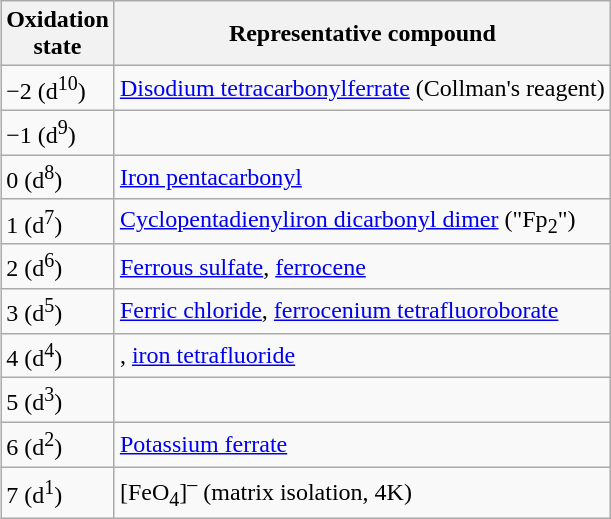<table class="wikitable" style="float:right; clear:right; margin-left:1em; margin-top:0;">
<tr>
<th>Oxidation <br>state</th>
<th>Representative compound</th>
</tr>
<tr>
<td>−2 (d<sup>10</sup>)</td>
<td><a href='#'>Disodium tetracarbonylferrate</a> (Collman's reagent)</td>
</tr>
<tr>
<td>−1 (d<sup>9</sup>)</td>
<td></td>
</tr>
<tr>
<td>0 (d<sup>8</sup>)</td>
<td><a href='#'>Iron pentacarbonyl</a></td>
</tr>
<tr>
<td>1 (d<sup>7</sup>)</td>
<td><a href='#'>Cyclopentadienyliron dicarbonyl dimer</a> ("Fp<sub>2</sub>")</td>
</tr>
<tr>
<td>2 (d<sup>6</sup>)</td>
<td><a href='#'>Ferrous sulfate</a>, <a href='#'>ferrocene</a></td>
</tr>
<tr>
<td>3 (d<sup>5</sup>)</td>
<td><a href='#'>Ferric chloride</a>, <a href='#'>ferrocenium tetrafluoroborate</a></td>
</tr>
<tr>
<td>4 (d<sup>4</sup>)</td>
<td>, <a href='#'>iron tetrafluoride</a></td>
</tr>
<tr>
<td>5 (d<sup>3</sup>)</td>
<td></td>
</tr>
<tr>
<td>6 (d<sup>2</sup>)</td>
<td><a href='#'>Potassium ferrate</a></td>
</tr>
<tr>
<td>7 (d<sup>1</sup>)</td>
<td>[FeO<sub>4</sub>]<sup>–</sup> (matrix isolation, 4K)</td>
</tr>
</table>
